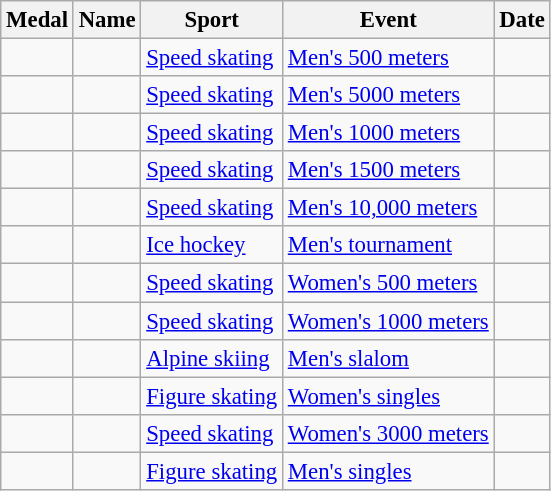<table class="wikitable sortable" style=font-size:95%>
<tr>
<th>Medal</th>
<th>Name</th>
<th>Sport</th>
<th>Event</th>
<th>Date</th>
</tr>
<tr>
<td></td>
<td></td>
<td><a href='#'>Speed skating</a></td>
<td><a href='#'>Men's 500 meters</a></td>
<td></td>
</tr>
<tr>
<td></td>
<td></td>
<td><a href='#'>Speed skating</a></td>
<td><a href='#'>Men's 5000 meters</a></td>
<td></td>
</tr>
<tr>
<td></td>
<td></td>
<td><a href='#'>Speed skating</a></td>
<td><a href='#'>Men's 1000 meters</a></td>
<td></td>
</tr>
<tr>
<td></td>
<td></td>
<td><a href='#'>Speed skating</a></td>
<td><a href='#'>Men's 1500 meters</a></td>
<td></td>
</tr>
<tr>
<td></td>
<td></td>
<td><a href='#'>Speed skating</a></td>
<td><a href='#'>Men's 10,000 meters</a></td>
<td></td>
</tr>
<tr>
<td></td>
<td><br></td>
<td><a href='#'>Ice hockey</a></td>
<td><a href='#'>Men's tournament</a></td>
<td></td>
</tr>
<tr>
<td></td>
<td></td>
<td><a href='#'>Speed skating</a></td>
<td><a href='#'>Women's 500 meters</a></td>
<td></td>
</tr>
<tr>
<td></td>
<td></td>
<td><a href='#'>Speed skating</a></td>
<td><a href='#'>Women's 1000 meters</a></td>
<td></td>
</tr>
<tr>
<td></td>
<td></td>
<td><a href='#'>Alpine skiing</a></td>
<td><a href='#'>Men's slalom</a></td>
<td></td>
</tr>
<tr>
<td></td>
<td></td>
<td><a href='#'>Figure skating</a></td>
<td><a href='#'>Women's singles</a></td>
<td></td>
</tr>
<tr>
<td></td>
<td></td>
<td><a href='#'>Speed skating</a></td>
<td><a href='#'>Women's 3000 meters</a></td>
<td></td>
</tr>
<tr>
<td></td>
<td></td>
<td><a href='#'>Figure skating</a></td>
<td><a href='#'>Men's singles</a></td>
<td></td>
</tr>
</table>
